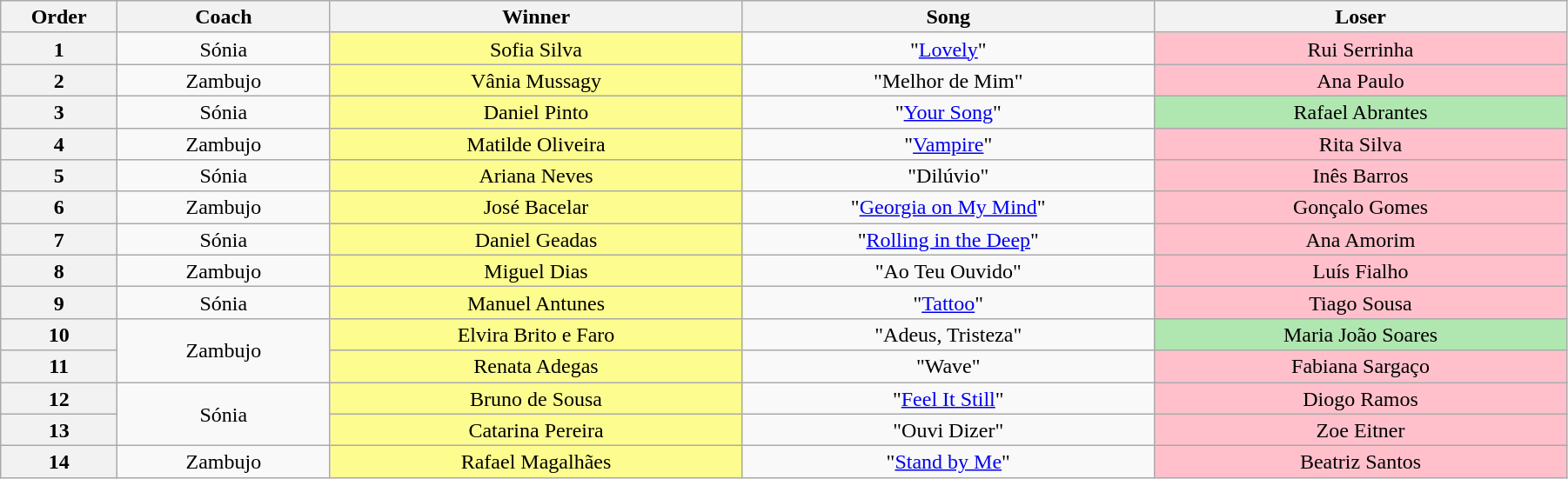<table class="wikitable" style="text-align:center; line-height:17px; width:95%">
<tr>
<th width="02%">Order</th>
<th width="05%">Coach</th>
<th width="10%">Winner</th>
<th width="10%">Song</th>
<th width="10%">Loser</th>
</tr>
<tr>
<th>1</th>
<td>Sónia</td>
<td style="background:#fdfc8f">Sofia Silva</td>
<td>"<a href='#'>Lovely</a>"</td>
<td style="background:pink">Rui Serrinha</td>
</tr>
<tr>
<th>2</th>
<td>Zambujo</td>
<td style="background:#fdfc8f">Vânia Mussagy</td>
<td>"Melhor de Mim"</td>
<td style="background:pink">Ana Paulo</td>
</tr>
<tr>
<th>3</th>
<td>Sónia</td>
<td style="background:#fdfc8f">Daniel Pinto</td>
<td>"<a href='#'>Your Song</a>"</td>
<td style="background:#b0e6b0">Rafael Abrantes</td>
</tr>
<tr>
<th>4</th>
<td>Zambujo</td>
<td style="background:#fdfc8f">Matilde Oliveira</td>
<td>"<a href='#'>Vampire</a>"</td>
<td style="background:pink">Rita Silva</td>
</tr>
<tr>
<th>5</th>
<td>Sónia</td>
<td style="background:#fdfc8f">Ariana Neves</td>
<td>"Dilúvio"</td>
<td style="background:pink">Inês Barros</td>
</tr>
<tr>
<th>6</th>
<td>Zambujo</td>
<td style="background:#fdfc8f">José Bacelar</td>
<td>"<a href='#'>Georgia on My Mind</a>"</td>
<td style="background:pink">Gonçalo Gomes</td>
</tr>
<tr>
<th>7</th>
<td>Sónia</td>
<td style="background:#fdfc8f">Daniel Geadas</td>
<td>"<a href='#'>Rolling in the Deep</a>"</td>
<td style="background:pink">Ana Amorim</td>
</tr>
<tr>
<th>8</th>
<td>Zambujo</td>
<td style="background:#fdfc8f">Miguel Dias</td>
<td>"Ao Teu Ouvido"</td>
<td style="background:pink">Luís Fialho</td>
</tr>
<tr>
<th>9</th>
<td>Sónia</td>
<td style="background:#fdfc8f">Manuel Antunes</td>
<td>"<a href='#'>Tattoo</a>"</td>
<td style="background:pink">Tiago Sousa</td>
</tr>
<tr>
<th>10</th>
<td rowspan="2">Zambujo</td>
<td style="background:#fdfc8f">Elvira Brito e Faro</td>
<td>"Adeus, Tristeza"</td>
<td style="background:#b0e6b0">Maria João Soares</td>
</tr>
<tr>
<th>11</th>
<td style="background:#fdfc8f">Renata Adegas</td>
<td>"Wave"</td>
<td style="background:pink">Fabiana Sargaço</td>
</tr>
<tr>
<th>12</th>
<td rowspan="2">Sónia</td>
<td style="background:#fdfc8f">Bruno de Sousa</td>
<td>"<a href='#'>Feel It Still</a>"</td>
<td style="background:pink">Diogo Ramos</td>
</tr>
<tr>
<th>13</th>
<td style="background:#fdfc8f">Catarina Pereira</td>
<td>"Ouvi Dizer"</td>
<td style="background:pink">Zoe Eitner</td>
</tr>
<tr>
<th>14</th>
<td>Zambujo</td>
<td style="background:#fdfc8f">Rafael Magalhães</td>
<td>"<a href='#'>Stand by Me</a>"</td>
<td style="background:pink">Beatriz Santos</td>
</tr>
</table>
